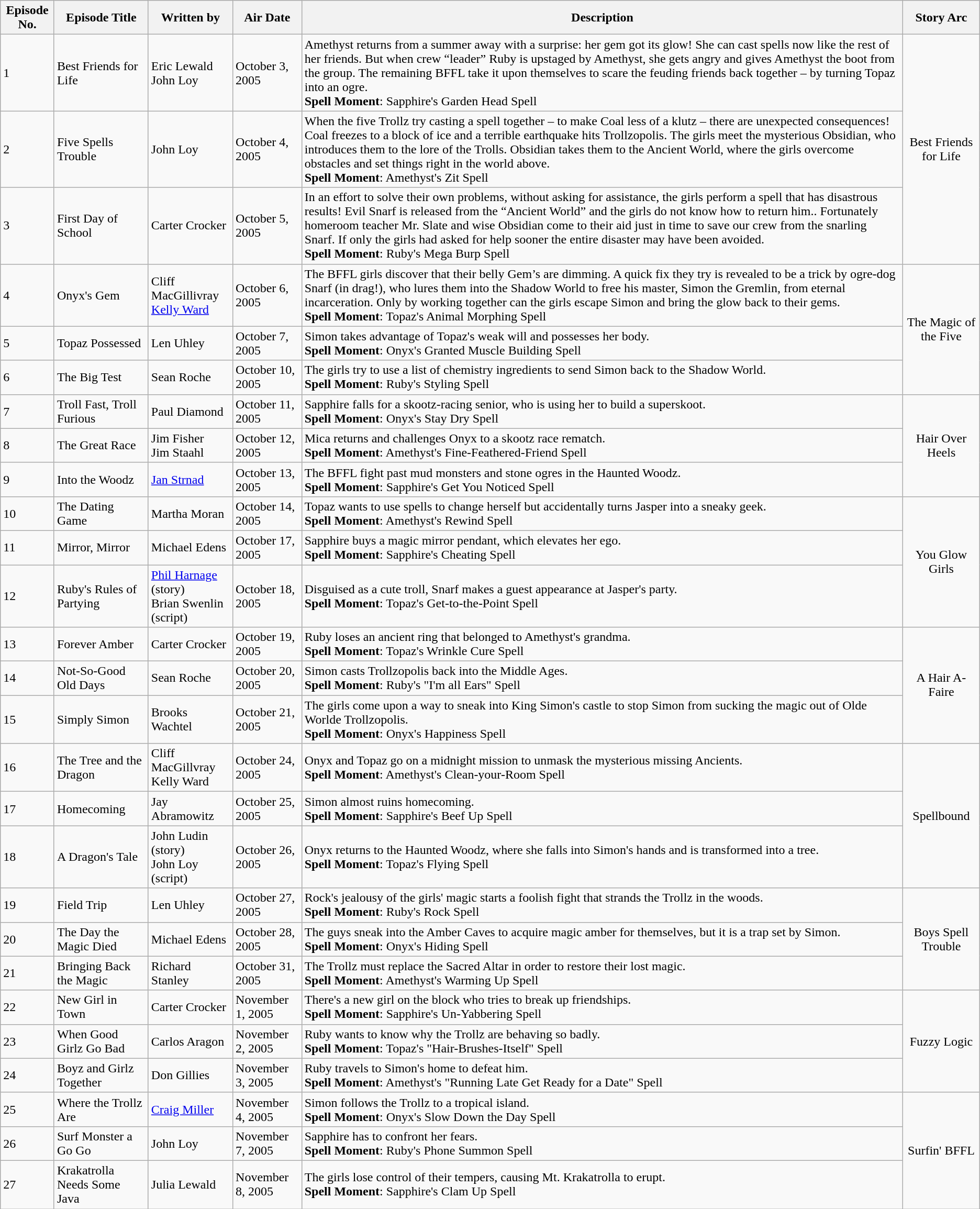<table class="wikitable">
<tr>
<th>Episode No.</th>
<th>Episode Title</th>
<th>Written by</th>
<th>Air Date</th>
<th>Description</th>
<th>Story Arc</th>
</tr>
<tr>
<td>1</td>
<td>Best Friends for Life</td>
<td>Eric Lewald<br>John Loy</td>
<td>October 3, 2005</td>
<td>Amethyst returns from a summer away with a surprise: her gem got its glow! She can cast spells now like the rest of her friends. But when crew “leader” Ruby is upstaged by Amethyst, she gets angry and gives Amethyst the boot from the group. The remaining BFFL take it upon themselves to scare the feuding friends back together – by turning Topaz into an ogre.<br><strong>Spell Moment</strong>: Sapphire's Garden Head Spell</td>
<td rowspan="3" style="text-align:center;">Best Friends for Life</td>
</tr>
<tr>
<td>2</td>
<td>Five Spells Trouble</td>
<td>John Loy</td>
<td>October 4, 2005</td>
<td>When the five Trollz try casting a spell together – to make Coal less of a klutz – there are unexpected consequences! Coal freezes to a block of ice and a terrible earthquake hits Trollzopolis. The girls meet the mysterious Obsidian, who introduces them to the lore of the Trolls. Obsidian takes them to the Ancient World, where the girls overcome obstacles and set things right in the world above.<br><strong>Spell Moment</strong>: Amethyst's Zit Spell</td>
</tr>
<tr>
<td>3</td>
<td>First Day of School</td>
<td>Carter Crocker</td>
<td>October 5, 2005</td>
<td>In an effort to solve their own problems, without asking for assistance, the girls perform a spell that has disastrous results! Evil Snarf is released from the “Ancient World” and the girls do not know how to return him.. Fortunately homeroom teacher Mr. Slate and wise Obsidian come to their aid just in time to save our crew from the snarling Snarf. If only the girls had asked for help sooner the entire disaster may have been avoided.<br><strong>Spell Moment</strong>: Ruby's Mega Burp Spell</td>
</tr>
<tr>
<td>4</td>
<td>Onyx's Gem</td>
<td>Cliff MacGillivray<br><a href='#'>Kelly Ward</a></td>
<td>October 6, 2005</td>
<td>The BFFL girls discover that their belly Gem’s are dimming. A quick fix they try is revealed to be a trick by ogre-dog Snarf (in drag!), who lures them into the Shadow World to free his master, Simon the Gremlin, from eternal incarceration. Only by working together can the girls escape Simon and bring the glow back to their gems.<br><strong>Spell Moment</strong>: Topaz's Animal Morphing Spell</td>
<td rowspan="3" style="text-align:center;">The Magic of the Five</td>
</tr>
<tr>
<td>5</td>
<td>Topaz Possessed</td>
<td>Len Uhley</td>
<td>October 7, 2005</td>
<td>Simon takes advantage of Topaz's weak will and possesses her body.<br><strong>Spell Moment</strong>: Onyx's Granted Muscle Building Spell</td>
</tr>
<tr>
<td>6</td>
<td>The Big Test</td>
<td>Sean Roche</td>
<td>October 10, 2005</td>
<td>The girls try to use a list of chemistry ingredients to send Simon back to the Shadow World.<br><strong>Spell Moment</strong>: Ruby's Styling Spell</td>
</tr>
<tr>
<td>7</td>
<td>Troll Fast, Troll Furious</td>
<td>Paul Diamond</td>
<td>October 11, 2005</td>
<td>Sapphire falls for a skootz-racing senior, who is using her to build a superskoot.<br><strong>Spell Moment</strong>: Onyx's Stay Dry Spell</td>
<td rowspan="3" style="text-align:center;">Hair Over Heels</td>
</tr>
<tr>
<td>8</td>
<td>The Great Race</td>
<td>Jim Fisher<br>Jim Staahl</td>
<td>October 12, 2005</td>
<td>Mica returns and challenges Onyx to a skootz race rematch.<br><strong>Spell Moment</strong>: Amethyst's Fine-Feathered-Friend Spell</td>
</tr>
<tr>
<td>9</td>
<td>Into the Woodz</td>
<td><a href='#'>Jan Strnad</a></td>
<td>October 13, 2005</td>
<td>The BFFL fight past mud monsters and stone ogres in the Haunted Woodz.<br><strong>Spell Moment</strong>: Sapphire's Get You Noticed Spell</td>
</tr>
<tr>
<td>10</td>
<td>The Dating Game</td>
<td>Martha Moran</td>
<td>October 14, 2005</td>
<td>Topaz wants to use spells to change herself but accidentally turns Jasper into a sneaky geek.<br><strong>Spell Moment</strong>: Amethyst's Rewind Spell</td>
<td rowspan="3" style="text-align:center;">You Glow Girls</td>
</tr>
<tr>
<td>11</td>
<td>Mirror, Mirror</td>
<td>Michael Edens</td>
<td>October 17, 2005</td>
<td>Sapphire buys a magic mirror pendant, which elevates her ego.<br><strong>Spell Moment</strong>: Sapphire's Cheating Spell</td>
</tr>
<tr>
<td>12</td>
<td>Ruby's Rules of Partying</td>
<td><a href='#'>Phil Harnage</a> (story)<br>Brian Swenlin (script)</td>
<td>October 18, 2005</td>
<td>Disguised as a cute troll, Snarf makes a guest appearance at Jasper's party.<br><strong>Spell Moment</strong>: Topaz's Get-to-the-Point Spell</td>
</tr>
<tr>
<td>13</td>
<td>Forever Amber</td>
<td>Carter Crocker</td>
<td>October 19, 2005</td>
<td>Ruby loses an ancient ring that belonged to Amethyst's grandma.<br><strong>Spell Moment</strong>: Topaz's Wrinkle Cure Spell</td>
<td rowspan="3" style="text-align:center;">A Hair A-Faire</td>
</tr>
<tr>
<td>14</td>
<td>Not-So-Good Old Days</td>
<td>Sean Roche</td>
<td>October 20, 2005</td>
<td>Simon casts Trollzopolis back into the Middle Ages.<br><strong>Spell Moment</strong>: Ruby's "I'm all Ears" Spell</td>
</tr>
<tr>
<td>15</td>
<td>Simply Simon</td>
<td>Brooks Wachtel</td>
<td>October 21, 2005</td>
<td>The girls come upon a way to sneak into King Simon's castle to stop Simon from sucking the magic out of Olde Worlde Trollzopolis.<br><strong>Spell Moment</strong>: Onyx's Happiness Spell</td>
</tr>
<tr>
<td>16</td>
<td>The Tree and the Dragon</td>
<td>Cliff MacGillvray<br>Kelly Ward</td>
<td>October 24, 2005</td>
<td>Onyx and Topaz go on a midnight mission to unmask the mysterious missing Ancients.<br><strong>Spell Moment</strong>: Amethyst's Clean-your-Room Spell</td>
<td rowspan="3" style="text-align:center;">Spellbound</td>
</tr>
<tr>
<td>17</td>
<td>Homecoming</td>
<td>Jay Abramowitz</td>
<td>October 25, 2005</td>
<td>Simon almost ruins homecoming.<br><strong>Spell Moment</strong>: Sapphire's Beef Up Spell</td>
</tr>
<tr>
<td>18</td>
<td>A Dragon's Tale</td>
<td>John Ludin (story)<br>John Loy (script)</td>
<td>October 26, 2005</td>
<td>Onyx returns to the Haunted Woodz, where she falls into Simon's hands and is transformed into a tree.<br><strong>Spell Moment</strong>: Topaz's Flying Spell</td>
</tr>
<tr>
<td>19</td>
<td>Field Trip</td>
<td>Len Uhley</td>
<td>October 27, 2005</td>
<td>Rock's jealousy of the girls' magic starts a foolish fight that strands the Trollz in the woods.<br><strong>Spell Moment</strong>: Ruby's Rock Spell</td>
<td rowspan="3" style="text-align:center;">Boys Spell Trouble</td>
</tr>
<tr>
<td>20</td>
<td>The Day the Magic Died</td>
<td>Michael Edens</td>
<td>October 28, 2005</td>
<td>The guys sneak into the Amber Caves to acquire magic amber for themselves, but it is a trap set by Simon.<br><strong>Spell Moment</strong>: Onyx's Hiding Spell</td>
</tr>
<tr>
<td>21</td>
<td>Bringing Back the Magic</td>
<td>Richard Stanley</td>
<td>October 31, 2005</td>
<td>The Trollz must replace the Sacred Altar in order to restore their lost magic.<br><strong>Spell Moment</strong>: Amethyst's Warming Up Spell</td>
</tr>
<tr>
<td>22</td>
<td>New Girl in Town</td>
<td>Carter Crocker</td>
<td>November 1, 2005</td>
<td>There's a new girl on the block who tries to break up friendships.<br><strong>Spell Moment</strong>: Sapphire's Un-Yabbering Spell</td>
<td rowspan="3" style="text-align:center;">Fuzzy Logic</td>
</tr>
<tr>
<td>23</td>
<td>When Good Girlz Go Bad</td>
<td>Carlos Aragon</td>
<td>November 2, 2005</td>
<td>Ruby wants to know why the Trollz are behaving so badly.<br><strong>Spell Moment</strong>:  Topaz's "Hair-Brushes-Itself" Spell</td>
</tr>
<tr>
<td>24</td>
<td>Boyz and Girlz Together</td>
<td>Don Gillies</td>
<td>November 3, 2005</td>
<td>Ruby travels to Simon's home to defeat him.<br><strong>Spell Moment</strong>: Amethyst's "Running Late Get Ready for a Date" Spell</td>
</tr>
<tr>
<td>25</td>
<td>Where the Trollz Are</td>
<td><a href='#'>Craig Miller</a></td>
<td>November 4, 2005</td>
<td>Simon follows the Trollz to a tropical island.<br><strong>Spell Moment</strong>: Onyx's Slow Down the Day Spell</td>
<td rowspan="3" style="text-align:center;">Surfin' BFFL</td>
</tr>
<tr>
<td>26</td>
<td>Surf Monster a Go Go</td>
<td>John Loy</td>
<td>November 7, 2005</td>
<td>Sapphire has to confront her fears.<br><strong>Spell Moment</strong>: Ruby's Phone Summon Spell</td>
</tr>
<tr>
<td>27</td>
<td>Krakatrolla Needs Some Java</td>
<td>Julia Lewald</td>
<td>November 8, 2005</td>
<td>The girls lose control of their tempers, causing Mt. Krakatrolla to erupt.<br><strong>Spell Moment</strong>: Sapphire's Clam Up Spell</td>
</tr>
</table>
